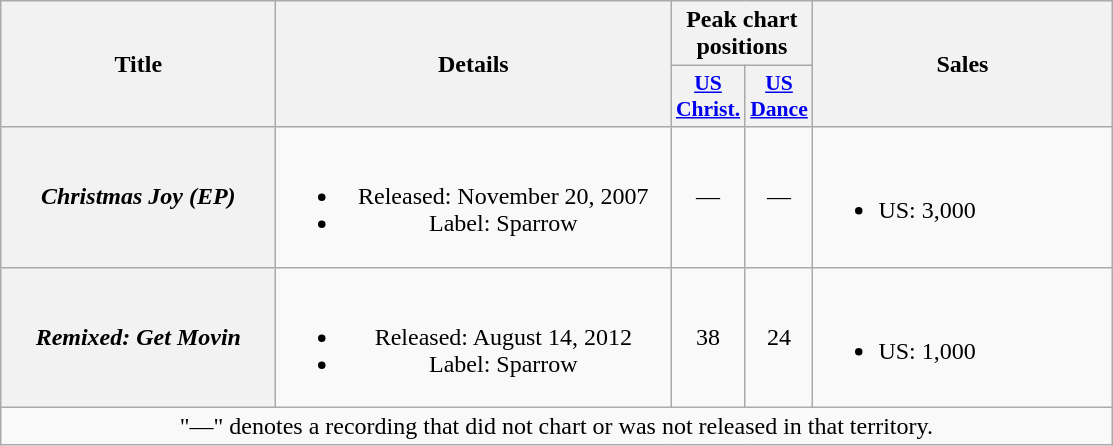<table class="wikitable plainrowheaders" style="text-align:center;">
<tr>
<th scope="col" rowspan="2" style="width:11em;">Title</th>
<th scope="col" rowspan="2" style="width:16em;">Details</th>
<th scope="col" colspan="2">Peak chart positions</th>
<th scope="col" rowspan="2" style="width:12em;">Sales</th>
</tr>
<tr>
<th scope="col" style="width:2.5em;font-size:90%;"><a href='#'>US<br>Christ.</a><br></th>
<th scope="col" style="width:2.5em;font-size:90%;"><a href='#'>US<br> Dance</a></th>
</tr>
<tr>
<th scope="row"><em>Christmas Joy (EP)</em></th>
<td><br><ul><li>Released: November 20, 2007</li><li>Label: Sparrow</li></ul></td>
<td>—</td>
<td>—</td>
<td align="left"><br><ul><li>US: 3,000</li></ul></td>
</tr>
<tr>
<th scope="row"><em>Remixed: Get Movin<strong></th>
<td><br><ul><li>Released: August 14, 2012</li><li>Label: Sparrow</li></ul></td>
<td>38</td>
<td>24</td>
<td align="left"><br><ul><li>US: 1,000</li></ul></td>
</tr>
<tr>
<td colspan="5" style="text-align:center;">"—" denotes a recording that did not chart or was not released in that territory.</td>
</tr>
</table>
